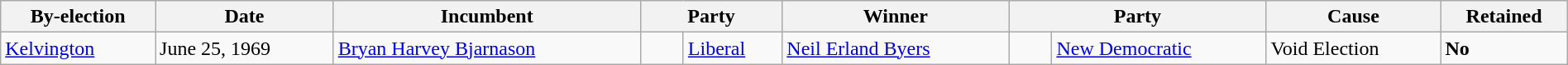<table class=wikitable style="width:100%">
<tr>
<th>By-election</th>
<th>Date</th>
<th>Incumbent</th>
<th colspan=2>Party</th>
<th>Winner</th>
<th colspan=2>Party</th>
<th>Cause</th>
<th>Retained</th>
</tr>
<tr>
<td><a href='#'>Kelvington</a></td>
<td>June 25, 1969</td>
<td><a href='#'>Bryan Harvey Bjarnason</a></td>
<td>    </td>
<td><a href='#'>Liberal</a></td>
<td><a href='#'>Neil Erland Byers</a></td>
<td>    </td>
<td><a href='#'>New Democratic</a></td>
<td>Void Election</td>
<td><strong>No</strong></td>
</tr>
</table>
